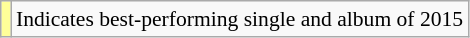<table class="wikitable" style="font-size:90%;">
<tr>
<td style="background-color:#FFFF99"></td>
<td>Indicates best-performing single and album of 2015</td>
</tr>
</table>
